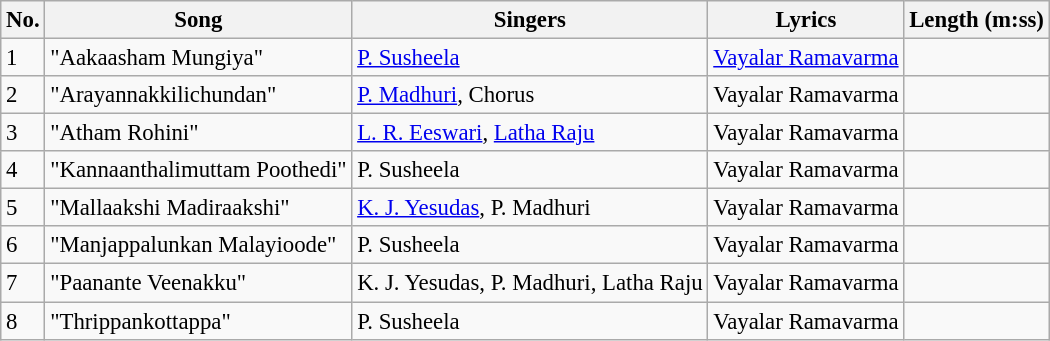<table class="wikitable" style="font-size:95%;">
<tr>
<th>No.</th>
<th>Song</th>
<th>Singers</th>
<th>Lyrics</th>
<th>Length (m:ss)</th>
</tr>
<tr>
<td>1</td>
<td>"Aakaasham Mungiya"</td>
<td><a href='#'>P. Susheela</a></td>
<td><a href='#'>Vayalar Ramavarma</a></td>
<td></td>
</tr>
<tr>
<td>2</td>
<td>"Arayannakkilichundan"</td>
<td><a href='#'>P. Madhuri</a>, Chorus</td>
<td>Vayalar Ramavarma</td>
<td></td>
</tr>
<tr>
<td>3</td>
<td>"Atham Rohini"</td>
<td><a href='#'>L. R. Eeswari</a>, <a href='#'>Latha Raju</a></td>
<td>Vayalar Ramavarma</td>
<td></td>
</tr>
<tr>
<td>4</td>
<td>"Kannaanthalimuttam Poothedi"</td>
<td>P. Susheela</td>
<td>Vayalar Ramavarma</td>
<td></td>
</tr>
<tr>
<td>5</td>
<td>"Mallaakshi Madiraakshi"</td>
<td><a href='#'>K. J. Yesudas</a>, P. Madhuri</td>
<td>Vayalar Ramavarma</td>
<td></td>
</tr>
<tr>
<td>6</td>
<td>"Manjappalunkan Malayioode"</td>
<td>P. Susheela</td>
<td>Vayalar Ramavarma</td>
<td></td>
</tr>
<tr>
<td>7</td>
<td>"Paanante Veenakku"</td>
<td>K. J. Yesudas, P. Madhuri, Latha Raju</td>
<td>Vayalar Ramavarma</td>
<td></td>
</tr>
<tr>
<td>8</td>
<td>"Thrippankottappa"</td>
<td>P. Susheela</td>
<td>Vayalar Ramavarma</td>
<td></td>
</tr>
</table>
